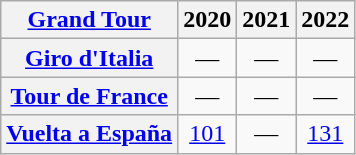<table class="wikitable plainrowheaders">
<tr>
<th scope="col"><a href='#'>Grand Tour</a></th>
<th scope="col">2020</th>
<th scope="col">2021</th>
<th scope="col">2022</th>
</tr>
<tr style="text-align:center;">
<th scope="row"> <a href='#'>Giro d'Italia</a></th>
<td>—</td>
<td>—</td>
<td>—</td>
</tr>
<tr style="text-align:center;">
<th scope="row"> <a href='#'>Tour de France</a></th>
<td>—</td>
<td>—</td>
<td>—</td>
</tr>
<tr style="text-align:center;">
<th scope="row"> <a href='#'>Vuelta a España</a></th>
<td><a href='#'>101</a></td>
<td>—</td>
<td><a href='#'>131</a></td>
</tr>
</table>
